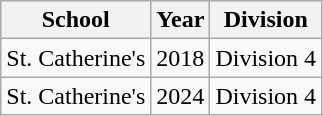<table class="wikitable">
<tr>
<th>School</th>
<th>Year</th>
<th>Division</th>
</tr>
<tr>
<td>St. Catherine's</td>
<td>2018</td>
<td>Division 4</td>
</tr>
<tr>
<td>St. Catherine's</td>
<td>2024</td>
<td>Division 4</td>
</tr>
</table>
